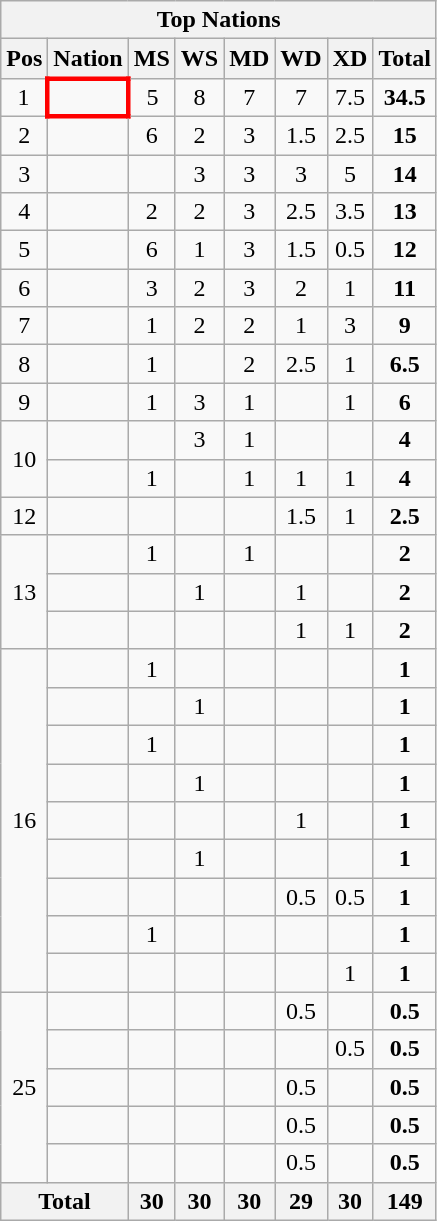<table class="wikitable" style="text-align:center">
<tr>
<th colspan="10">Top Nations</th>
</tr>
<tr>
<th>Pos</th>
<th>Nation</th>
<th>MS</th>
<th>WS</th>
<th>MD</th>
<th>WD</th>
<th>XD</th>
<th>Total</th>
</tr>
<tr>
<td>1</td>
<td align="left" style="border: 3px solid red"><strong></strong></td>
<td>5</td>
<td>8</td>
<td>7</td>
<td>7</td>
<td>7.5</td>
<td><strong>34.5</strong></td>
</tr>
<tr>
<td>2</td>
<td align="left"></td>
<td>6</td>
<td>2</td>
<td>3</td>
<td>1.5</td>
<td>2.5</td>
<td><strong>15</strong></td>
</tr>
<tr>
<td>3</td>
<td align="left"></td>
<td></td>
<td>3</td>
<td>3</td>
<td>3</td>
<td>5</td>
<td><strong>14</strong></td>
</tr>
<tr>
<td>4</td>
<td align="left"></td>
<td>2</td>
<td>2</td>
<td>3</td>
<td>2.5</td>
<td>3.5</td>
<td><strong>13</strong></td>
</tr>
<tr>
<td>5</td>
<td align="left"></td>
<td>6</td>
<td>1</td>
<td>3</td>
<td>1.5</td>
<td>0.5</td>
<td><strong>12</strong></td>
</tr>
<tr>
<td>6</td>
<td align="left"></td>
<td>3</td>
<td>2</td>
<td>3</td>
<td>2</td>
<td>1</td>
<td><strong>11</strong></td>
</tr>
<tr>
<td>7</td>
<td align="left"></td>
<td>1</td>
<td>2</td>
<td>2</td>
<td>1</td>
<td>3</td>
<td><strong>9</strong></td>
</tr>
<tr>
<td>8</td>
<td align="left"></td>
<td>1</td>
<td></td>
<td>2</td>
<td>2.5</td>
<td>1</td>
<td><strong>6.5</strong></td>
</tr>
<tr>
<td>9</td>
<td align="left"></td>
<td>1</td>
<td>3</td>
<td>1</td>
<td></td>
<td>1</td>
<td><strong>6</strong></td>
</tr>
<tr>
<td rowspan="2">10</td>
<td align="left"></td>
<td></td>
<td>3</td>
<td>1</td>
<td></td>
<td></td>
<td><strong>4</strong></td>
</tr>
<tr>
<td align="left"></td>
<td>1</td>
<td></td>
<td>1</td>
<td>1</td>
<td>1</td>
<td><strong>4</strong></td>
</tr>
<tr>
<td>12</td>
<td align="left"></td>
<td></td>
<td></td>
<td></td>
<td>1.5</td>
<td>1</td>
<td><strong>2.5</strong></td>
</tr>
<tr>
<td rowspan="3">13</td>
<td align="left"></td>
<td>1</td>
<td></td>
<td>1</td>
<td></td>
<td></td>
<td><strong>2</strong></td>
</tr>
<tr>
<td align="left"></td>
<td></td>
<td>1</td>
<td></td>
<td>1</td>
<td></td>
<td><strong>2</strong></td>
</tr>
<tr>
<td align="left"></td>
<td></td>
<td></td>
<td></td>
<td>1</td>
<td>1</td>
<td><strong>2</strong></td>
</tr>
<tr>
<td rowspan="9">16</td>
<td align="left"></td>
<td>1</td>
<td></td>
<td></td>
<td></td>
<td></td>
<td><strong>1</strong></td>
</tr>
<tr>
<td align="left"></td>
<td></td>
<td>1</td>
<td></td>
<td></td>
<td></td>
<td><strong>1</strong></td>
</tr>
<tr>
<td align="left"></td>
<td>1</td>
<td></td>
<td></td>
<td></td>
<td></td>
<td><strong>1</strong></td>
</tr>
<tr>
<td align="left"></td>
<td></td>
<td>1</td>
<td></td>
<td></td>
<td></td>
<td><strong>1</strong></td>
</tr>
<tr>
<td align="left"></td>
<td></td>
<td></td>
<td></td>
<td>1</td>
<td></td>
<td><strong>1</strong></td>
</tr>
<tr>
<td align="left"></td>
<td></td>
<td>1</td>
<td></td>
<td></td>
<td></td>
<td><strong>1</strong></td>
</tr>
<tr>
<td align="left"></td>
<td></td>
<td></td>
<td></td>
<td>0.5</td>
<td>0.5</td>
<td><strong>1</strong></td>
</tr>
<tr>
<td align="left"></td>
<td>1</td>
<td></td>
<td></td>
<td></td>
<td></td>
<td><strong>1</strong></td>
</tr>
<tr>
<td align="left"></td>
<td></td>
<td></td>
<td></td>
<td></td>
<td>1</td>
<td><strong>1</strong></td>
</tr>
<tr>
<td rowspan="5">25</td>
<td align="left"></td>
<td></td>
<td></td>
<td></td>
<td>0.5</td>
<td></td>
<td><strong>0.5</strong></td>
</tr>
<tr>
<td align="left"></td>
<td></td>
<td></td>
<td></td>
<td></td>
<td>0.5</td>
<td><strong>0.5</strong></td>
</tr>
<tr>
<td align="left"></td>
<td></td>
<td></td>
<td></td>
<td>0.5</td>
<td></td>
<td><strong>0.5</strong></td>
</tr>
<tr>
<td align="left"></td>
<td></td>
<td></td>
<td></td>
<td>0.5</td>
<td></td>
<td><strong>0.5</strong></td>
</tr>
<tr>
<td align="left"></td>
<td></td>
<td></td>
<td></td>
<td>0.5</td>
<td></td>
<td><strong>0.5</strong></td>
</tr>
<tr>
<th colspan="2">Total</th>
<th>30</th>
<th>30</th>
<th>30</th>
<th>29</th>
<th>30</th>
<th>149</th>
</tr>
</table>
